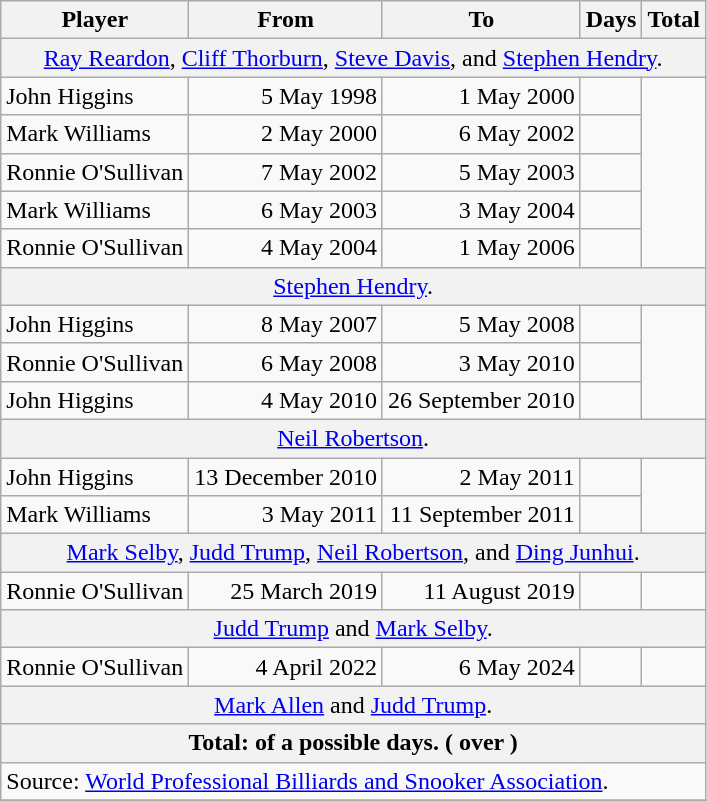<table class="wikitable">
<tr>
<th>Player</th>
<th>From</th>
<th>To</th>
<th>Days</th>
<th>Total</th>
</tr>
<tr>
<td colspan=5 style="text-align:center; background:#F2F2F2;"><a href='#'>Ray Reardon</a>, <a href='#'>Cliff Thorburn</a>, <a href='#'>Steve Davis</a>, and <a href='#'>Stephen Hendry</a>.</td>
</tr>
<tr>
<td>John Higgins</td>
<td style="text-align:right;">5 May 1998</td>
<td style="text-align:right;">1 May 2000</td>
<td style="text-align:center;"></td>
<td rowspan=5> </td>
</tr>
<tr>
<td>Mark Williams</td>
<td style="text-align:right;">2 May 2000</td>
<td style="text-align:right;">6 May 2002</td>
<td style="text-align:center;"></td>
</tr>
<tr>
<td>Ronnie O'Sullivan</td>
<td style="text-align:right;">7 May 2002</td>
<td style="text-align:right;">5 May 2003</td>
<td style="text-align:center;"></td>
</tr>
<tr>
<td>Mark Williams</td>
<td style="text-align:right;">6 May 2003</td>
<td style="text-align:right;">3 May 2004</td>
<td style="text-align:center;"></td>
</tr>
<tr>
<td>Ronnie O'Sullivan</td>
<td style="text-align:right;">4 May 2004</td>
<td style="text-align:right;">1 May 2006</td>
<td style="text-align:center;"></td>
</tr>
<tr>
<td colspan=5 style="text-align:center; background:#F2F2F2;"><a href='#'>Stephen Hendry</a>.</td>
</tr>
<tr>
<td>John Higgins</td>
<td style="text-align:right;">8 May 2007</td>
<td style="text-align:right;">5 May 2008</td>
<td style="text-align:center;"></td>
<td rowspan=3> </td>
</tr>
<tr>
<td>Ronnie O'Sullivan</td>
<td style="text-align:right;">6 May 2008</td>
<td style="text-align:right;">3 May 2010</td>
<td style="text-align:center;"></td>
</tr>
<tr>
<td>John Higgins</td>
<td style="text-align:right;">4 May 2010</td>
<td style="text-align:right;">26 September 2010</td>
<td style="text-align:center;"></td>
</tr>
<tr>
<td colspan=5 style="text-align:center; background:#F2F2F2;"><a href='#'>Neil Robertson</a>.</td>
</tr>
<tr>
<td>John Higgins</td>
<td style="text-align:right;">13 December 2010</td>
<td style="text-align:right;">2 May 2011</td>
<td style="text-align:center;"></td>
<td rowspan=2> </td>
</tr>
<tr>
<td>Mark Williams</td>
<td style="text-align:right;">3 May 2011</td>
<td style="text-align:right;">11 September 2011</td>
<td style="text-align:center;"></td>
</tr>
<tr>
<td colspan=5 style="text-align:center; background:#F2F2F2;"><a href='#'>Mark Selby</a>, <a href='#'>Judd Trump</a>, <a href='#'>Neil Robertson</a>, and <a href='#'>Ding Junhui</a>.</td>
</tr>
<tr>
<td>Ronnie O'Sullivan</td>
<td style="text-align:right;">25 March 2019</td>
<td style="text-align:right;">11 August 2019</td>
<td style="text-align:center;"></td>
<td> </td>
</tr>
<tr>
<td colspan=5 style="text-align:center; background:#F2F2F2;"><a href='#'>Judd Trump</a> and <a href='#'>Mark Selby</a>.</td>
</tr>
<tr>
<td>Ronnie O'Sullivan</td>
<td style="text-align:right;">4 April 2022</td>
<td style="text-align:right;">6 May 2024</td>
<td style="text-align:center;"></td>
<td> </td>
</tr>
<tr>
<td colspan=5 style="text-align:center; background:#F2F2F2;"><a href='#'>Mark Allen</a> and <a href='#'>Judd Trump</a>.</td>
</tr>
<tr>
<th colspan=5 style="text-align:center;">Total:  of a possible  days. ( over )</th>
</tr>
<tr>
<td colspan=5>Source: <a href='#'>World Professional Billiards and Snooker Association</a>.</td>
</tr>
<tr>
</tr>
</table>
